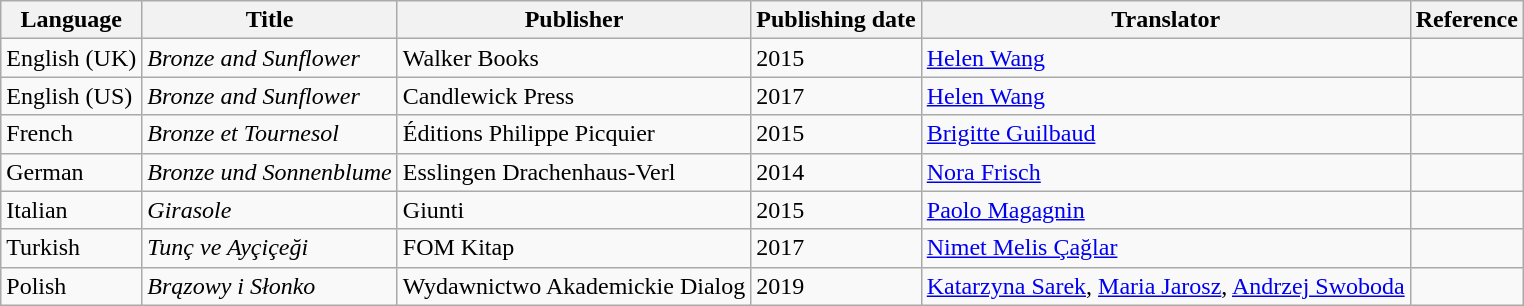<table class="wikitable">
<tr>
<th>Language</th>
<th>Title</th>
<th>Publisher</th>
<th>Publishing date</th>
<th>Translator</th>
<th>Reference</th>
</tr>
<tr>
<td>English (UK)</td>
<td><em>Bronze and Sunflower</em></td>
<td>Walker Books</td>
<td>2015</td>
<td><a href='#'>Helen Wang</a></td>
<td></td>
</tr>
<tr>
<td>English (US)</td>
<td><em>Bronze and Sunflower</em></td>
<td>Candlewick Press</td>
<td>2017</td>
<td><a href='#'>Helen Wang</a></td>
<td></td>
</tr>
<tr>
<td>French</td>
<td><em>Bronze et Tournesol</em></td>
<td>Éditions Philippe Picquier</td>
<td>2015</td>
<td><a href='#'>Brigitte Guilbaud</a></td>
<td></td>
</tr>
<tr>
<td>German</td>
<td><em>Bronze und Sonnenblume</em></td>
<td>Esslingen Drachenhaus-Verl</td>
<td>2014</td>
<td><a href='#'>Nora Frisch</a></td>
<td></td>
</tr>
<tr>
<td>Italian</td>
<td><em>Girasole</em></td>
<td>Giunti</td>
<td>2015</td>
<td><a href='#'>Paolo Magagnin</a></td>
<td></td>
</tr>
<tr>
<td>Turkish</td>
<td><em>Tunç ve Ayçiçeği</em></td>
<td>FOM Kitap</td>
<td>2017</td>
<td><a href='#'>Nimet Melis Çağlar</a></td>
<td></td>
</tr>
<tr>
<td>Polish</td>
<td><em>Brązowy i Słonko</em></td>
<td>Wydawnictwo Akademickie Dialog</td>
<td>2019</td>
<td><a href='#'>Katarzyna Sarek</a>, <a href='#'>Maria Jarosz</a>, <a href='#'>Andrzej Swoboda</a></td>
<td></td>
</tr>
</table>
